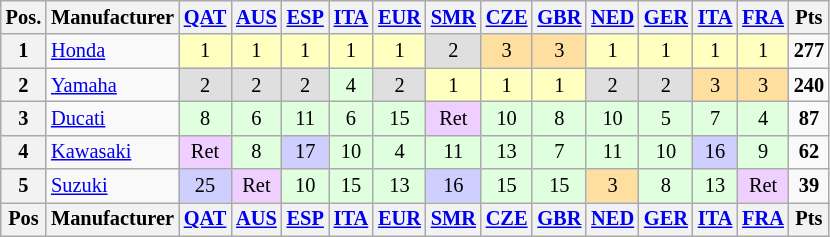<table class="wikitable" style="font-size: 85%; text-align:center">
<tr valign="top">
<th valign="middle">Pos.</th>
<th valign="middle">Manufacturer</th>
<th><a href='#'>QAT</a><br></th>
<th><a href='#'>AUS</a><br></th>
<th><a href='#'>ESP</a><br></th>
<th><a href='#'>ITA</a><br></th>
<th><a href='#'>EUR</a><br></th>
<th><a href='#'>SMR</a><br></th>
<th><a href='#'>CZE</a><br></th>
<th><a href='#'>GBR</a><br></th>
<th><a href='#'>NED</a><br></th>
<th><a href='#'>GER</a><br></th>
<th><a href='#'>ITA</a><br></th>
<th><a href='#'>FRA</a><br></th>
<th valign="middle">Pts</th>
</tr>
<tr>
<th>1</th>
<td align="left"> <a href='#'>Honda</a></td>
<td style="background:#FFFFBF;">1</td>
<td style="background:#FFFFBF;">1</td>
<td style="background:#FFFFBF;">1</td>
<td style="background:#FFFFBF;">1</td>
<td style="background:#FFFFBF;">1</td>
<td style="background:#DFDFDF;">2</td>
<td style="background:#FFDF9F;">3</td>
<td style="background:#FFDF9F;">3</td>
<td style="background:#FFFFBF;">1</td>
<td style="background:#FFFFBF;">1</td>
<td style="background:#FFFFBF;">1</td>
<td style="background:#FFFFBF;">1</td>
<td><strong>277</strong></td>
</tr>
<tr>
<th>2</th>
<td align="left"> <a href='#'>Yamaha</a></td>
<td style="background:#DFDFDF;">2</td>
<td style="background:#DFDFDF;">2</td>
<td style="background:#DFDFDF;">2</td>
<td style="background:#DFFFDF;">4</td>
<td style="background:#DFDFDF;">2</td>
<td style="background:#FFFFBF;">1</td>
<td style="background:#FFFFBF;">1</td>
<td style="background:#FFFFBF;">1</td>
<td style="background:#DFDFDF;">2</td>
<td style="background:#DFDFDF;">2</td>
<td style="background:#FFDF9F;">3</td>
<td style="background:#FFDF9F;">3</td>
<td><strong>240</strong></td>
</tr>
<tr>
<th>3</th>
<td align="left"> <a href='#'>Ducati</a></td>
<td style="background:#DFFFDF;">8</td>
<td style="background:#DFFFDF;">6</td>
<td style="background:#DFFFDF;">11</td>
<td style="background:#DFFFDF;">6</td>
<td style="background:#DFFFDF;">15</td>
<td style="background:#EFCFFF;">Ret</td>
<td style="background:#DFFFDF;">10</td>
<td style="background:#DFFFDF;">8</td>
<td style="background:#DFFFDF;">10</td>
<td style="background:#DFFFDF;">5</td>
<td style="background:#DFFFDF;">7</td>
<td style="background:#DFFFDF;">4</td>
<td><strong>87</strong></td>
</tr>
<tr>
<th>4</th>
<td align="left"> <a href='#'>Kawasaki</a></td>
<td style="background:#EFCFFF;">Ret</td>
<td style="background:#DFFFDF;">8</td>
<td style="background:#CFCFFF;">17</td>
<td style="background:#DFFFDF;">10</td>
<td style="background:#DFFFDF;">4</td>
<td style="background:#DFFFDF;">11</td>
<td style="background:#DFFFDF;">13</td>
<td style="background:#DFFFDF;">7</td>
<td style="background:#DFFFDF;">11</td>
<td style="background:#DFFFDF;">10</td>
<td style="background:#CFCFFF;">16</td>
<td style="background:#DFFFDF;">9</td>
<td><strong>62</strong></td>
</tr>
<tr>
<th>5</th>
<td align="left"> <a href='#'>Suzuki</a></td>
<td style="background:#CFCFFF;">25</td>
<td style="background:#EFCFFF;">Ret</td>
<td style="background:#DFFFDF;">10</td>
<td style="background:#DFFFDF;">15</td>
<td style="background:#DFFFDF;">13</td>
<td style="background:#CFCFFF;">16</td>
<td style="background:#DFFFDF;">15</td>
<td style="background:#DFFFDF;">15</td>
<td style="background:#FFDF9F;">3</td>
<td style="background:#DFFFDF;">8</td>
<td style="background:#DFFFDF;">13</td>
<td style="background:#EFCFFF;">Ret</td>
<td><strong>39</strong></td>
</tr>
<tr>
<th valign="middle">Pos</th>
<th valign="middle">Manufacturer</th>
<th><a href='#'>QAT</a><br></th>
<th><a href='#'>AUS</a><br></th>
<th><a href='#'>ESP</a><br></th>
<th><a href='#'>ITA</a><br></th>
<th><a href='#'>EUR</a><br></th>
<th><a href='#'>SMR</a><br></th>
<th><a href='#'>CZE</a><br></th>
<th><a href='#'>GBR</a><br></th>
<th><a href='#'>NED</a><br></th>
<th><a href='#'>GER</a><br></th>
<th><a href='#'>ITA</a><br></th>
<th><a href='#'>FRA</a><br></th>
<th valign="middle">Pts</th>
</tr>
</table>
